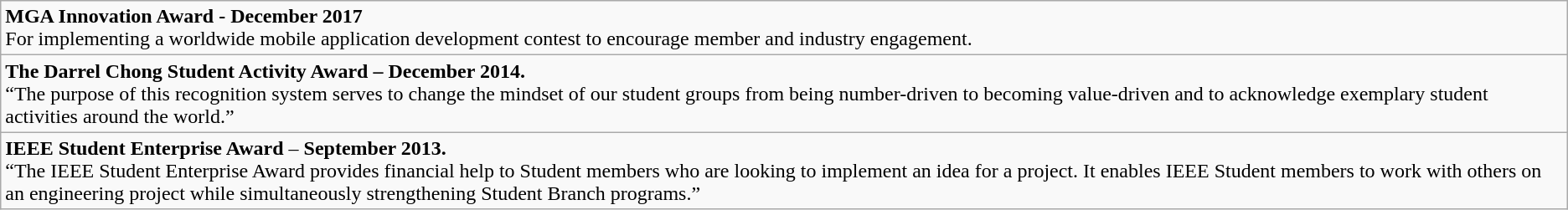<table class="wikitable">
<tr>
<td><strong>MGA Innovation Award - December 2017</strong> <br>For implementing a worldwide mobile application development contest to encourage member and industry engagement.</td>
</tr>
<tr>
<td><strong>The Darrel Chong Student Activity Award – December 2014.</strong><br>“The purpose of this recognition system serves to  change the mindset of our student groups from being number-driven to becoming  value-driven and to acknowledge exemplary student activities around the  world.”</td>
</tr>
<tr>
<td><strong>IEEE Student Enterprise Award </strong>–<strong> September 2013.</strong><br>“The IEEE Student Enterprise Award provides  financial help to Student members who are looking to implement an idea for a  project. It enables IEEE Student members to work with others on an engineering  project while simultaneously strengthening Student Branch programs.”</td>
</tr>
</table>
